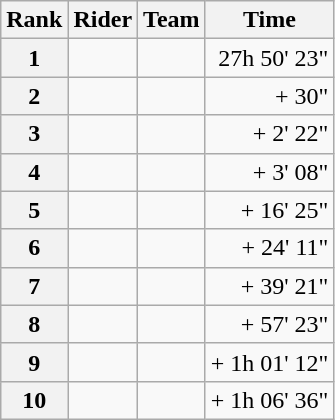<table class="wikitable" margin-bottom:0;">
<tr>
<th scope="col">Rank</th>
<th scope="col">Rider</th>
<th scope="col">Team</th>
<th scope="col">Time</th>
</tr>
<tr>
<th scope="row">1</th>
<td> </td>
<td></td>
<td align="right">27h 50' 23"</td>
</tr>
<tr>
<th scope="row">2</th>
<td> </td>
<td></td>
<td align="right">+ 30"</td>
</tr>
<tr>
<th scope="row">3</th>
<td></td>
<td></td>
<td align="right">+ 2' 22"</td>
</tr>
<tr>
<th scope="row">4</th>
<td></td>
<td></td>
<td align="right">+ 3' 08"</td>
</tr>
<tr>
<th scope="row">5</th>
<td></td>
<td></td>
<td align="right">+ 16' 25"</td>
</tr>
<tr>
<th scope="row">6</th>
<td></td>
<td></td>
<td align="right">+ 24' 11"</td>
</tr>
<tr>
<th scope="row">7</th>
<td></td>
<td></td>
<td align="right">+ 39' 21"</td>
</tr>
<tr>
<th scope="row">8</th>
<td></td>
<td></td>
<td align="right">+ 57' 23"</td>
</tr>
<tr>
<th scope="row">9</th>
<td></td>
<td></td>
<td align="right">+ 1h 01' 12"</td>
</tr>
<tr>
<th scope="row">10</th>
<td> </td>
<td></td>
<td align="right">+ 1h 06' 36"</td>
</tr>
</table>
